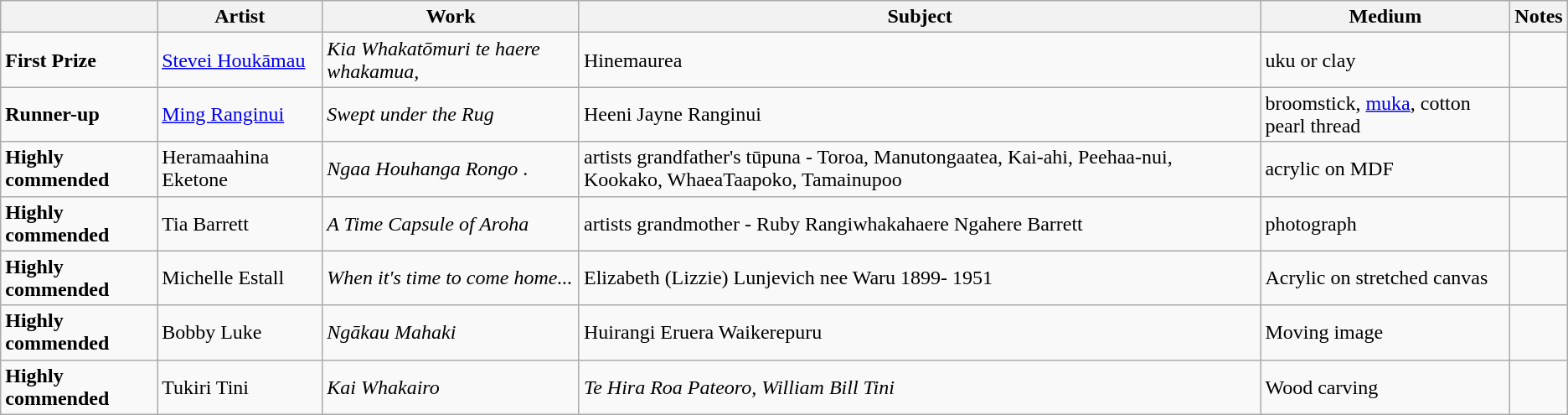<table class="wikitable">
<tr>
<th></th>
<th>Artist</th>
<th>Work</th>
<th>Subject</th>
<th>Medium</th>
<th>Notes</th>
</tr>
<tr>
<td><strong>First Prize</strong></td>
<td><a href='#'>Stevei Houkāmau</a></td>
<td><em>Kia Whakatōmuri te haere whakamua,</em></td>
<td>Hinemaurea</td>
<td>uku or clay</td>
<td></td>
</tr>
<tr>
<td><strong>Runner-up</strong></td>
<td><a href='#'>Ming Ranginui</a></td>
<td><em>Swept under the Rug</em></td>
<td>Heeni Jayne Ranginui</td>
<td>broomstick, <a href='#'>muka</a>, cotton pearl thread</td>
<td></td>
</tr>
<tr>
<td><strong>Highly commended</strong></td>
<td>Heramaahina Eketone</td>
<td><em>Ngaa Houhanga Rongo</em> .</td>
<td>artists grandfather's tūpuna - Toroa, Manutongaatea, Kai-ahi, Peehaa-nui, Kookako, WhaeaTaapoko, Tamainupoo</td>
<td>acrylic on MDF</td>
<td></td>
</tr>
<tr>
<td><strong>Highly commended</strong></td>
<td>Tia Barrett</td>
<td><em>A Time Capsule of Aroha</em></td>
<td>artists grandmother - Ruby Rangiwhakahaere Ngahere Barrett</td>
<td>photograph</td>
<td></td>
</tr>
<tr>
<td><strong>Highly commended</strong></td>
<td>Michelle Estall</td>
<td><em>When it's time to come home...</em></td>
<td>Elizabeth (Lizzie) Lunjevich nee Waru 1899- 1951</td>
<td>Acrylic on stretched canvas</td>
<td></td>
</tr>
<tr>
<td><strong>Highly commended</strong></td>
<td>Bobby Luke</td>
<td><em>Ngākau Mahaki</em></td>
<td>Huirangi Eruera Waikerepuru</td>
<td>Moving image</td>
<td></td>
</tr>
<tr>
<td><strong>Highly commended</strong></td>
<td>Tukiri Tini</td>
<td><em>Kai Whakairo</em></td>
<td><em>Te Hira Roa Pateoro, William Bill Tini</em></td>
<td>Wood carving</td>
<td></td>
</tr>
</table>
